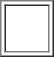<table align=center style="background-color:white" border=1px>
<tr>
<td><br><table>
<tr>
<td rowspan=1 align=center></td>
<td></td>
<td></td>
<td></td>
<td></td>
</tr>
<tr>
<td rowspan=1 align=center></td>
<td></td>
<td></td>
<td></td>
<td></td>
<td rowspan=1 align=center></td>
</tr>
</table>
</td>
</tr>
</table>
